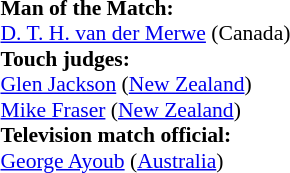<table width=100% style="font-size: 90%">
<tr>
<td><br><strong>Man of the Match:</strong>
<br><a href='#'>D. T. H. van der Merwe</a> (Canada)<br><strong>Touch judges:</strong>
<br><a href='#'>Glen Jackson</a> (<a href='#'>New Zealand</a>)
<br><a href='#'>Mike Fraser</a> (<a href='#'>New Zealand</a>)
<br><strong>Television match official:</strong>
<br><a href='#'>George Ayoub</a> (<a href='#'>Australia</a>)</td>
</tr>
</table>
